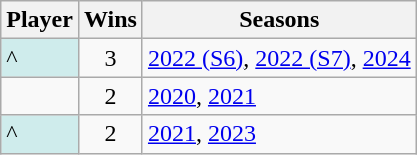<table class="wikitable sortable">
<tr>
<th>Player</th>
<th>Wins</th>
<th class="unsortable">Seasons</th>
</tr>
<tr>
<td style="text-align:left; background:#cfecec;">^</td>
<td style="text-align:center;">3</td>
<td><a href='#'>2022 (S6)</a>, <a href='#'>2022 (S7)</a>, <a href='#'>2024</a></td>
</tr>
<tr>
<td></td>
<td style="text-align:center;">2</td>
<td><a href='#'>2020</a>, <a href='#'>2021</a></td>
</tr>
<tr>
<td style="text-align:left; background:#cfecec;">^</td>
<td style="text-align:center;">2</td>
<td><a href='#'>2021</a>, <a href='#'>2023</a></td>
</tr>
</table>
